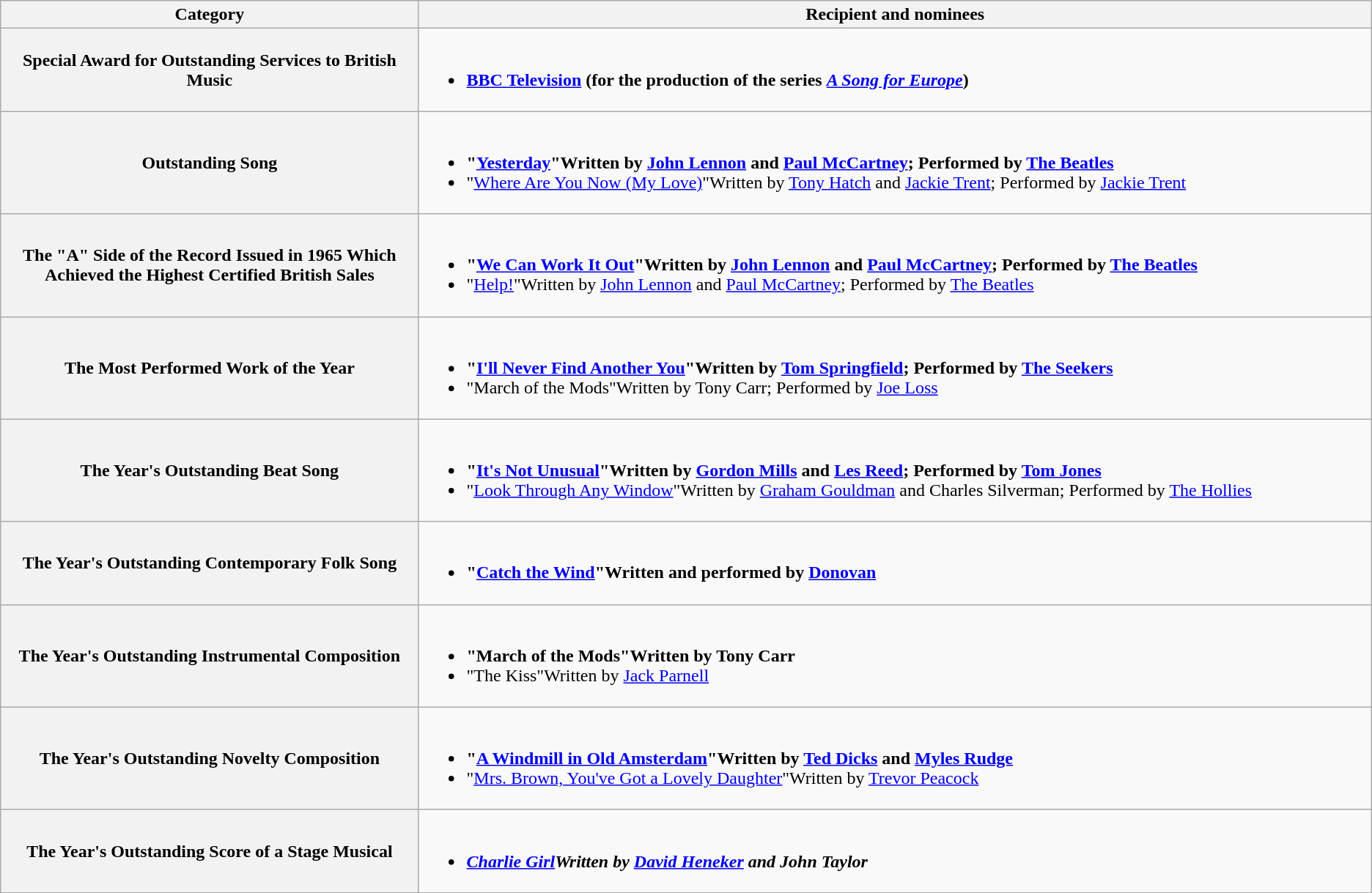<table class="wikitable">
<tr>
<th width="25%">Category</th>
<th width="57%">Recipient and nominees</th>
</tr>
<tr>
<th scope="row">Special Award for Outstanding Services to British Music</th>
<td><br><ul><li><strong><a href='#'>BBC Television</a> (for the production of the series <em><a href='#'>A Song for Europe</a></em>)</strong></li></ul></td>
</tr>
<tr>
<th scope="row">Outstanding Song</th>
<td><br><ul><li><strong>"<a href='#'>Yesterday</a>"Written by <a href='#'>John Lennon</a> and <a href='#'>Paul McCartney</a>; Performed by <a href='#'>The Beatles</a></strong></li><li>"<a href='#'>Where Are You Now (My Love)</a>"Written by <a href='#'>Tony Hatch</a> and <a href='#'>Jackie Trent</a>; Performed by <a href='#'>Jackie Trent</a></li></ul></td>
</tr>
<tr>
<th scope="row">The "A" Side of the Record Issued in 1965 Which Achieved the Highest Certified British Sales</th>
<td><br><ul><li><strong>"<a href='#'>We Can Work It Out</a>"Written by <a href='#'>John Lennon</a> and <a href='#'>Paul McCartney</a>; Performed by <a href='#'>The Beatles</a></strong></li><li>"<a href='#'>Help!</a>"Written by <a href='#'>John Lennon</a> and <a href='#'>Paul McCartney</a>; Performed by <a href='#'>The Beatles</a></li></ul></td>
</tr>
<tr>
<th scope="row">The Most Performed Work of the Year</th>
<td><br><ul><li><strong>"<a href='#'>I'll Never Find Another You</a>"Written by <a href='#'>Tom Springfield</a>; Performed by <a href='#'>The Seekers</a></strong></li><li>"March of the Mods"Written by Tony Carr; Performed by <a href='#'>Joe Loss</a></li></ul></td>
</tr>
<tr>
<th scope="row">The Year's Outstanding Beat Song</th>
<td><br><ul><li><strong>"<a href='#'>It's Not Unusual</a>"Written by <a href='#'>Gordon Mills</a> and <a href='#'>Les Reed</a>; Performed by <a href='#'>Tom Jones</a></strong></li><li>"<a href='#'>Look Through Any Window</a>"Written by <a href='#'>Graham Gouldman</a> and Charles Silverman; Performed by <a href='#'>The Hollies</a></li></ul></td>
</tr>
<tr>
<th scope="row">The Year's Outstanding Contemporary Folk Song</th>
<td><br><ul><li><strong>"<a href='#'>Catch the Wind</a>"Written and performed by <a href='#'>Donovan</a></strong></li></ul></td>
</tr>
<tr>
<th scope="row">The Year's Outstanding Instrumental Composition</th>
<td><br><ul><li><strong>"March of the Mods"Written by Tony Carr</strong></li><li>"The Kiss"Written by <a href='#'>Jack Parnell</a></li></ul></td>
</tr>
<tr>
<th scope="row">The Year's Outstanding Novelty Composition</th>
<td><br><ul><li><strong>"<a href='#'>A Windmill in Old Amsterdam</a>"Written by <a href='#'>Ted Dicks</a> and <a href='#'>Myles Rudge</a></strong></li><li>"<a href='#'>Mrs. Brown, You've Got a Lovely Daughter</a>"Written by <a href='#'>Trevor Peacock</a></li></ul></td>
</tr>
<tr>
<th scope="row">The Year's Outstanding Score of a Stage Musical</th>
<td><br><ul><li><strong><em><a href='#'>Charlie Girl</a><em>Written by <a href='#'>David Heneker</a> and John Taylor<strong></li></ul></td>
</tr>
<tr>
</tr>
</table>
